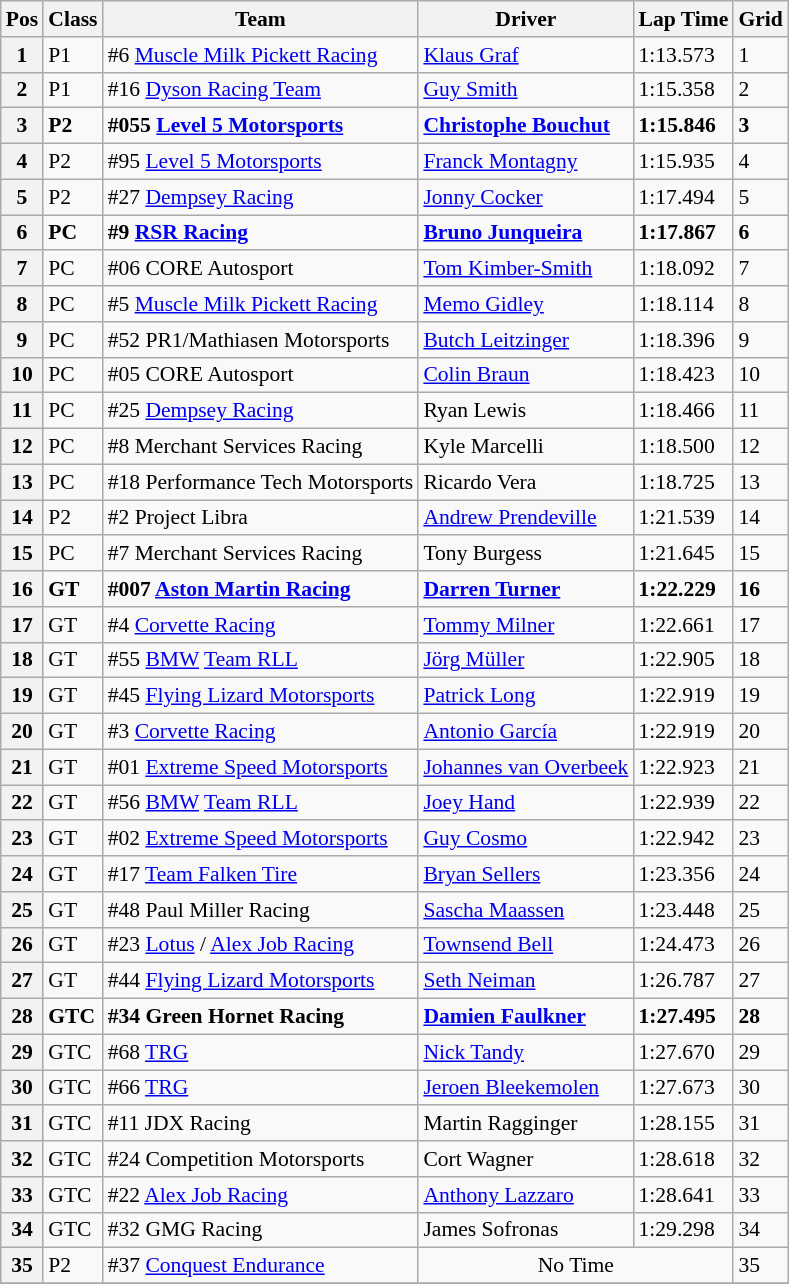<table class="wikitable" style="font-size: 90%;">
<tr>
<th>Pos</th>
<th>Class</th>
<th>Team</th>
<th>Driver</th>
<th>Lap Time</th>
<th>Grid</th>
</tr>
<tr>
<th>1</th>
<td>P1</td>
<td>#6 <a href='#'>Muscle Milk Pickett Racing</a></td>
<td><a href='#'>Klaus Graf</a></td>
<td>1:13.573</td>
<td>1</td>
</tr>
<tr>
<th>2</th>
<td>P1</td>
<td>#16 <a href='#'>Dyson Racing Team</a></td>
<td><a href='#'>Guy Smith</a></td>
<td>1:15.358</td>
<td>2</td>
</tr>
<tr style="font-weight:bold">
<th>3</th>
<td>P2</td>
<td>#055 <a href='#'>Level 5 Motorsports</a></td>
<td><a href='#'>Christophe Bouchut</a></td>
<td>1:15.846</td>
<td>3</td>
</tr>
<tr>
<th>4</th>
<td>P2</td>
<td>#95 <a href='#'>Level 5 Motorsports</a></td>
<td><a href='#'>Franck Montagny</a></td>
<td>1:15.935</td>
<td>4</td>
</tr>
<tr>
<th>5</th>
<td>P2</td>
<td>#27 <a href='#'>Dempsey Racing</a></td>
<td><a href='#'>Jonny Cocker</a></td>
<td>1:17.494</td>
<td>5</td>
</tr>
<tr style="font-weight:bold">
<th>6</th>
<td>PC</td>
<td>#9 <a href='#'>RSR Racing</a></td>
<td><a href='#'>Bruno Junqueira</a></td>
<td>1:17.867</td>
<td>6</td>
</tr>
<tr>
<th>7</th>
<td>PC</td>
<td>#06 CORE Autosport</td>
<td><a href='#'>Tom Kimber-Smith</a></td>
<td>1:18.092</td>
<td>7</td>
</tr>
<tr>
<th>8</th>
<td>PC</td>
<td>#5 <a href='#'>Muscle Milk Pickett Racing</a></td>
<td><a href='#'>Memo Gidley</a></td>
<td>1:18.114</td>
<td>8</td>
</tr>
<tr>
<th>9</th>
<td>PC</td>
<td>#52 PR1/Mathiasen Motorsports</td>
<td><a href='#'>Butch Leitzinger</a></td>
<td>1:18.396</td>
<td>9</td>
</tr>
<tr>
<th>10</th>
<td>PC</td>
<td>#05 CORE Autosport</td>
<td><a href='#'>Colin Braun</a></td>
<td>1:18.423</td>
<td>10</td>
</tr>
<tr>
<th>11</th>
<td>PC</td>
<td>#25 <a href='#'>Dempsey Racing</a></td>
<td>Ryan Lewis</td>
<td>1:18.466</td>
<td>11</td>
</tr>
<tr>
<th>12</th>
<td>PC</td>
<td>#8 Merchant Services Racing</td>
<td>Kyle Marcelli</td>
<td>1:18.500</td>
<td>12</td>
</tr>
<tr>
<th>13</th>
<td>PC</td>
<td>#18 Performance Tech Motorsports</td>
<td>Ricardo Vera</td>
<td>1:18.725</td>
<td>13</td>
</tr>
<tr>
<th>14</th>
<td>P2</td>
<td>#2 Project Libra</td>
<td><a href='#'>Andrew Prendeville</a></td>
<td>1:21.539</td>
<td>14</td>
</tr>
<tr>
<th>15</th>
<td>PC</td>
<td>#7 Merchant Services Racing</td>
<td>Tony Burgess</td>
<td>1:21.645</td>
<td>15</td>
</tr>
<tr style="font-weight:bold">
<th>16</th>
<td>GT</td>
<td>#007 <a href='#'>Aston Martin Racing</a></td>
<td><a href='#'>Darren Turner</a></td>
<td>1:22.229</td>
<td>16</td>
</tr>
<tr>
<th>17</th>
<td>GT</td>
<td>#4 <a href='#'>Corvette Racing</a></td>
<td><a href='#'>Tommy Milner</a></td>
<td>1:22.661</td>
<td>17</td>
</tr>
<tr>
<th>18</th>
<td>GT</td>
<td>#55 <a href='#'>BMW</a> <a href='#'>Team RLL</a></td>
<td><a href='#'>Jörg Müller</a></td>
<td>1:22.905</td>
<td>18</td>
</tr>
<tr>
<th>19</th>
<td>GT</td>
<td>#45 <a href='#'>Flying Lizard Motorsports</a></td>
<td><a href='#'>Patrick Long</a></td>
<td>1:22.919</td>
<td>19</td>
</tr>
<tr>
<th>20</th>
<td>GT</td>
<td>#3 <a href='#'>Corvette Racing</a></td>
<td><a href='#'>Antonio García</a></td>
<td>1:22.919</td>
<td>20</td>
</tr>
<tr>
<th>21</th>
<td>GT</td>
<td>#01 <a href='#'>Extreme Speed Motorsports</a></td>
<td><a href='#'>Johannes van Overbeek</a></td>
<td>1:22.923</td>
<td>21</td>
</tr>
<tr>
<th>22</th>
<td>GT</td>
<td>#56 <a href='#'>BMW</a> <a href='#'>Team RLL</a></td>
<td><a href='#'>Joey Hand</a></td>
<td>1:22.939</td>
<td>22</td>
</tr>
<tr>
<th>23</th>
<td>GT</td>
<td>#02 <a href='#'>Extreme Speed Motorsports</a></td>
<td><a href='#'>Guy Cosmo</a></td>
<td>1:22.942</td>
<td>23</td>
</tr>
<tr>
<th>24</th>
<td>GT</td>
<td>#17 <a href='#'>Team Falken Tire</a></td>
<td><a href='#'>Bryan Sellers</a></td>
<td>1:23.356</td>
<td>24</td>
</tr>
<tr>
<th>25</th>
<td>GT</td>
<td>#48 Paul Miller Racing</td>
<td><a href='#'>Sascha Maassen</a></td>
<td>1:23.448</td>
<td>25</td>
</tr>
<tr>
<th>26</th>
<td>GT</td>
<td>#23 <a href='#'>Lotus</a> / <a href='#'>Alex Job Racing</a></td>
<td><a href='#'>Townsend Bell</a></td>
<td>1:24.473</td>
<td>26</td>
</tr>
<tr>
<th>27</th>
<td>GT</td>
<td>#44 <a href='#'>Flying Lizard Motorsports</a></td>
<td><a href='#'>Seth Neiman</a></td>
<td>1:26.787</td>
<td>27</td>
</tr>
<tr style="font-weight:bold">
<th>28</th>
<td>GTC</td>
<td>#34 Green Hornet Racing</td>
<td><a href='#'>Damien Faulkner</a></td>
<td>1:27.495</td>
<td>28</td>
</tr>
<tr>
<th>29</th>
<td>GTC</td>
<td>#68 <a href='#'>TRG</a></td>
<td><a href='#'>Nick Tandy</a></td>
<td>1:27.670</td>
<td>29</td>
</tr>
<tr>
<th>30</th>
<td>GTC</td>
<td>#66 <a href='#'>TRG</a></td>
<td><a href='#'>Jeroen Bleekemolen</a></td>
<td>1:27.673</td>
<td>30</td>
</tr>
<tr>
<th>31</th>
<td>GTC</td>
<td>#11 JDX Racing</td>
<td>Martin Ragginger</td>
<td>1:28.155</td>
<td>31</td>
</tr>
<tr>
<th>32</th>
<td>GTC</td>
<td>#24 Competition Motorsports</td>
<td>Cort Wagner</td>
<td>1:28.618</td>
<td>32</td>
</tr>
<tr>
<th>33</th>
<td>GTC</td>
<td>#22 <a href='#'>Alex Job Racing</a></td>
<td><a href='#'>Anthony Lazzaro</a></td>
<td>1:28.641</td>
<td>33</td>
</tr>
<tr>
<th>34</th>
<td>GTC</td>
<td>#32 GMG Racing</td>
<td>James Sofronas</td>
<td>1:29.298</td>
<td>34</td>
</tr>
<tr>
<th>35</th>
<td>P2</td>
<td>#37 <a href='#'>Conquest Endurance</a></td>
<td colspan=2 align="center">No Time</td>
<td>35</td>
</tr>
<tr>
</tr>
</table>
